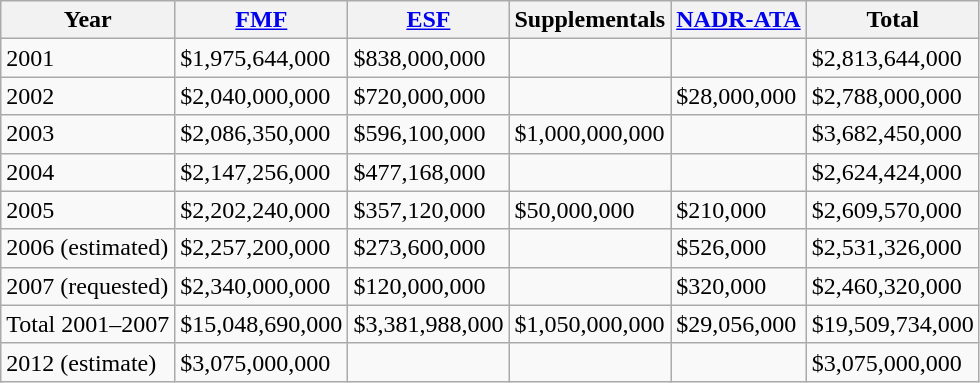<table class="wikitable">
<tr>
<th>Year</th>
<th><a href='#'>FMF</a></th>
<th><a href='#'>ESF</a></th>
<th>Supplementals</th>
<th><a href='#'>NADR-ATA</a></th>
<th>Total</th>
</tr>
<tr>
<td>2001</td>
<td>$1,975,644,000</td>
<td>$838,000,000</td>
<td></td>
<td></td>
<td>$2,813,644,000</td>
</tr>
<tr>
<td>2002</td>
<td>$2,040,000,000</td>
<td>$720,000,000</td>
<td></td>
<td>$28,000,000</td>
<td>$2,788,000,000</td>
</tr>
<tr>
<td>2003</td>
<td>$2,086,350,000</td>
<td>$596,100,000</td>
<td>$1,000,000,000</td>
<td></td>
<td>$3,682,450,000</td>
</tr>
<tr>
<td>2004</td>
<td>$2,147,256,000</td>
<td>$477,168,000</td>
<td></td>
<td></td>
<td>$2,624,424,000</td>
</tr>
<tr>
<td>2005</td>
<td>$2,202,240,000</td>
<td>$357,120,000</td>
<td>$50,000,000</td>
<td>$210,000</td>
<td>$2,609,570,000</td>
</tr>
<tr>
<td>2006 (estimated)</td>
<td>$2,257,200,000</td>
<td>$273,600,000</td>
<td></td>
<td>$526,000</td>
<td>$2,531,326,000</td>
</tr>
<tr>
<td>2007 (requested)</td>
<td>$2,340,000,000</td>
<td>$120,000,000</td>
<td></td>
<td>$320,000</td>
<td>$2,460,320,000</td>
</tr>
<tr>
<td>Total 2001–2007</td>
<td>$15,048,690,000</td>
<td>$3,381,988,000</td>
<td>$1,050,000,000</td>
<td>$29,056,000</td>
<td>$19,509,734,000</td>
</tr>
<tr>
<td>2012 (estimate)</td>
<td>$3,075,000,000</td>
<td></td>
<td></td>
<td></td>
<td>$3,075,000,000</td>
</tr>
</table>
